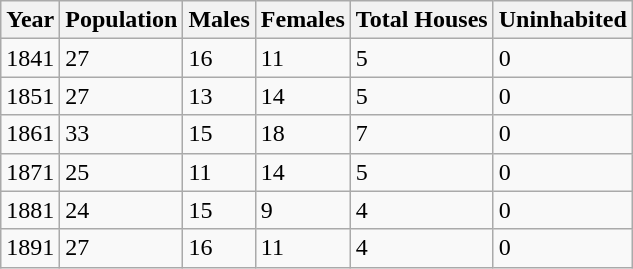<table class="wikitable">
<tr>
<th>Year</th>
<th>Population</th>
<th>Males</th>
<th>Females</th>
<th>Total Houses</th>
<th>Uninhabited</th>
</tr>
<tr>
<td>1841</td>
<td>27</td>
<td>16</td>
<td>11</td>
<td>5</td>
<td>0</td>
</tr>
<tr>
<td>1851</td>
<td>27</td>
<td>13</td>
<td>14</td>
<td>5</td>
<td>0</td>
</tr>
<tr>
<td>1861</td>
<td>33</td>
<td>15</td>
<td>18</td>
<td>7</td>
<td>0</td>
</tr>
<tr>
<td>1871</td>
<td>25</td>
<td>11</td>
<td>14</td>
<td>5</td>
<td>0</td>
</tr>
<tr>
<td>1881</td>
<td>24</td>
<td>15</td>
<td>9</td>
<td>4</td>
<td>0</td>
</tr>
<tr>
<td>1891</td>
<td>27</td>
<td>16</td>
<td>11</td>
<td>4</td>
<td>0</td>
</tr>
</table>
